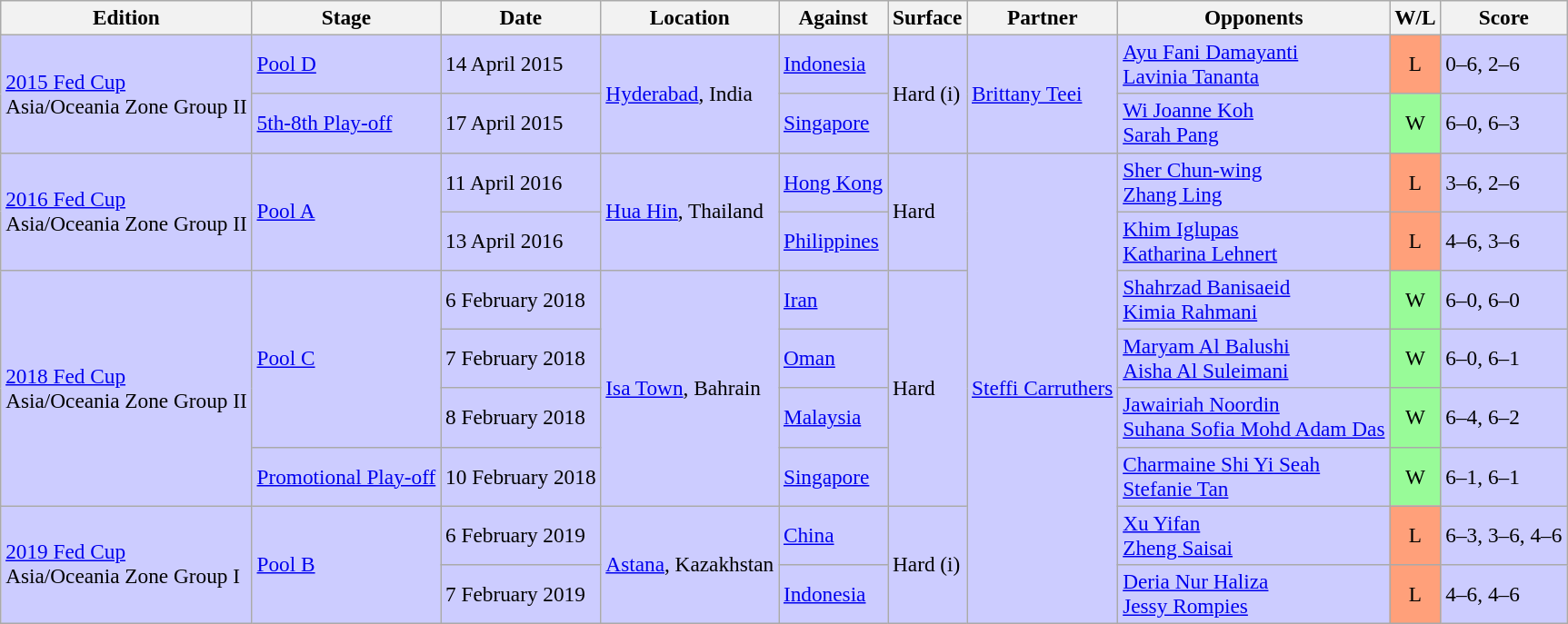<table class=wikitable style=font-size:97%>
<tr>
<th>Edition</th>
<th>Stage</th>
<th>Date</th>
<th>Location</th>
<th>Against</th>
<th>Surface</th>
<th>Partner</th>
<th>Opponents</th>
<th>W/L</th>
<th>Score</th>
</tr>
<tr style="background:#CCCCFF;">
<td rowspan=2><a href='#'>2015 Fed Cup</a> <br> Asia/Oceania Zone Group II</td>
<td><a href='#'>Pool D</a></td>
<td>14 April 2015</td>
<td rowspan=2><a href='#'>Hyderabad</a>, India</td>
<td> <a href='#'>Indonesia</a></td>
<td rowspan=2>Hard (i)</td>
<td rowspan=2> <a href='#'>Brittany Teei</a></td>
<td><a href='#'>Ayu Fani Damayanti</a> <br> <a href='#'>Lavinia Tananta</a></td>
<td style="text-align:center; background:#ffa07a;">L</td>
<td>0–6, 2–6</td>
</tr>
<tr style="background:#CCCCFF;">
<td><a href='#'>5th-8th Play-off</a></td>
<td>17 April 2015</td>
<td> <a href='#'>Singapore</a></td>
<td><a href='#'>Wi Joanne Koh</a> <br> <a href='#'>Sarah Pang</a></td>
<td style="text-align:center; background:#98fb98;">W</td>
<td>6–0, 6–3</td>
</tr>
<tr style="background:#CCCCFF;">
<td rowspan=2><a href='#'>2016 Fed Cup</a> <br> Asia/Oceania Zone Group II</td>
<td rowspan=2><a href='#'>Pool A</a></td>
<td>11 April 2016</td>
<td rowspan=2><a href='#'>Hua Hin</a>, Thailand</td>
<td> <a href='#'>Hong Kong</a></td>
<td rowspan=2>Hard</td>
<td rowspan=8> <a href='#'>Steffi Carruthers</a></td>
<td><a href='#'>Sher Chun-wing</a> <br> <a href='#'>Zhang Ling</a></td>
<td style="text-align:center; background:#ffa07a;">L</td>
<td>3–6, 2–6</td>
</tr>
<tr style="background:#CCCCFF;">
<td>13 April 2016</td>
<td> <a href='#'>Philippines</a></td>
<td><a href='#'>Khim Iglupas</a> <br> <a href='#'>Katharina Lehnert</a></td>
<td style="text-align:center; background:#ffa07a;">L</td>
<td>4–6, 3–6</td>
</tr>
<tr style="background:#CCCCFF;">
<td rowspan=4><a href='#'>2018 Fed Cup</a> <br> Asia/Oceania Zone Group II</td>
<td rowspan=3><a href='#'>Pool C</a></td>
<td>6 February 2018</td>
<td rowspan=4><a href='#'>Isa Town</a>, Bahrain</td>
<td> <a href='#'>Iran</a></td>
<td rowspan=4>Hard</td>
<td><a href='#'>Shahrzad Banisaeid</a> <br> <a href='#'>Kimia Rahmani</a></td>
<td style="text-align:center; background:#98fb98;">W</td>
<td>6–0, 6–0</td>
</tr>
<tr style="background:#CCCCFF;">
<td>7 February 2018</td>
<td> <a href='#'>Oman</a></td>
<td><a href='#'>Maryam Al Balushi</a> <br> <a href='#'>Aisha Al Suleimani</a></td>
<td style="text-align:center; background:#98fb98;">W</td>
<td>6–0, 6–1</td>
</tr>
<tr style="background:#CCCCFF;">
<td>8 February 2018</td>
<td> <a href='#'>Malaysia</a></td>
<td><a href='#'>Jawairiah Noordin</a> <br> <a href='#'>Suhana Sofia Mohd Adam Das</a></td>
<td style="text-align:center; background:#98fb98;">W</td>
<td>6–4, 6–2</td>
</tr>
<tr style="background:#CCCCFF;">
<td><a href='#'>Promotional Play-off</a></td>
<td>10 February 2018</td>
<td> <a href='#'>Singapore</a></td>
<td><a href='#'>Charmaine Shi Yi Seah</a> <br> <a href='#'>Stefanie Tan</a></td>
<td style="text-align:center; background:#98fb98;">W</td>
<td>6–1, 6–1</td>
</tr>
<tr style="background:#CCCCFF;">
<td rowspan=2><a href='#'>2019 Fed Cup</a> <br> Asia/Oceania Zone Group I</td>
<td rowspan=2><a href='#'>Pool B</a></td>
<td>6 February 2019</td>
<td rowspan=2><a href='#'>Astana</a>, Kazakhstan</td>
<td> <a href='#'>China</a></td>
<td rowspan=2>Hard (i)</td>
<td><a href='#'>Xu Yifan</a> <br> <a href='#'>Zheng Saisai</a></td>
<td style="text-align:center; background:#ffa07a;">L</td>
<td>6–3, 3–6, 4–6</td>
</tr>
<tr style="background:#CCCCFF;">
<td>7 February 2019</td>
<td> <a href='#'>Indonesia</a></td>
<td><a href='#'>Deria Nur Haliza</a> <br> <a href='#'>Jessy Rompies</a></td>
<td style="text-align:center; background:#ffa07a;">L</td>
<td>4–6, 4–6</td>
</tr>
</table>
